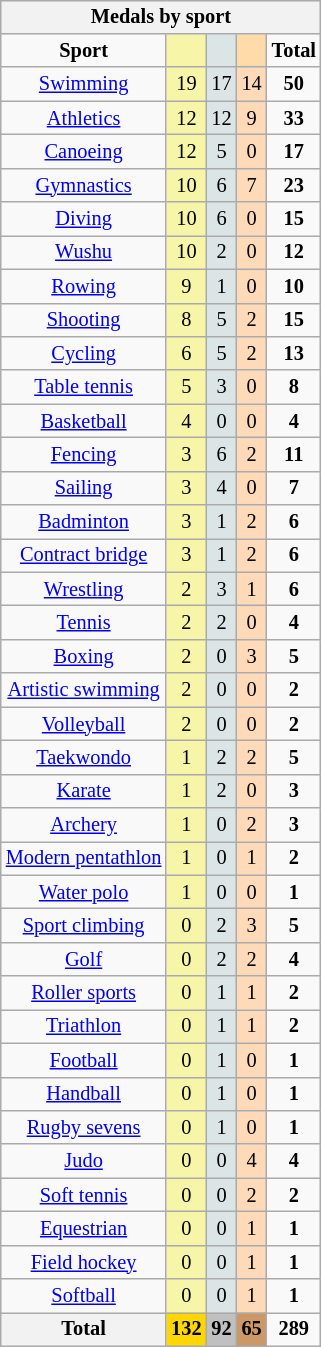<table class=wikitable style="font-size:85%;text-align:center;float:right;clear:right;margin-left:1em;">
<tr bgcolor=EFEFEF>
<th colspan=7>Medals by sport</th>
</tr>
<tr>
<td><strong>Sport</strong></td>
<td bgcolor=F7F6A8></td>
<td bgcolor=DCE5E5></td>
<td bgcolor=FFDBA9></td>
<td><strong>Total</strong></td>
</tr>
<tr>
<td><a href='#'>Swimming</a></td>
<td bgcolor=F7F6A8>19</td>
<td bgcolor=DCE5E5>17</td>
<td bgcolor=FFDAB9>14</td>
<td><strong>50</strong></td>
</tr>
<tr>
<td><a href='#'>Athletics</a></td>
<td bgcolor=F7F6A8>12</td>
<td bgcolor=DCE5E5>12</td>
<td bgcolor=FFDAB9>9</td>
<td><strong>33</strong></td>
</tr>
<tr>
<td><a href='#'>Canoeing</a></td>
<td bgcolor=F7F6A8>12</td>
<td bgcolor=DCE5E5>5</td>
<td bgcolor=FFDAB9>0</td>
<td><strong>17</strong></td>
</tr>
<tr>
<td><a href='#'>Gymnastics</a></td>
<td bgcolor=F7F6A8>10</td>
<td bgcolor=DCE5E5>6</td>
<td bgcolor=FFDAB9>7</td>
<td><strong>23</strong></td>
</tr>
<tr>
<td><a href='#'>Diving</a></td>
<td bgcolor=F7F6A8>10</td>
<td bgcolor=DCE5E5>6</td>
<td bgcolor=FFDAB9>0</td>
<td><strong>15</strong></td>
</tr>
<tr>
<td><a href='#'>Wushu</a></td>
<td bgcolor=F7F6A8>10</td>
<td bgcolor=DCE5E5>2</td>
<td bgcolor=FFDAB9>0</td>
<td><strong>12</strong></td>
</tr>
<tr>
<td><a href='#'>Rowing</a></td>
<td bgcolor=F7F6A8>9</td>
<td bgcolor=DCE5E5>1</td>
<td bgcolor=FFDAB9>0</td>
<td><strong>10</strong></td>
</tr>
<tr>
<td><a href='#'>Shooting</a></td>
<td bgcolor=F7F6A8>8</td>
<td bgcolor=DCE5E5>5</td>
<td bgcolor=FFDAB9>2</td>
<td><strong>15</strong></td>
</tr>
<tr>
<td><a href='#'>Cycling</a></td>
<td bgcolor=F7F6A8>6</td>
<td bgcolor=DCE5E5>5</td>
<td bgcolor=FFDAB9>2</td>
<td><strong>13</strong></td>
</tr>
<tr>
<td><a href='#'>Table tennis</a></td>
<td bgcolor=F7F6A8>5</td>
<td bgcolor=DCE5E5>3</td>
<td bgcolor=FFDAB9>0</td>
<td><strong>8</strong></td>
</tr>
<tr>
<td><a href='#'>Basketball</a></td>
<td bgcolor=F7F6A8>4</td>
<td bgcolor=DCE5E5>0</td>
<td bgcolor=FFDAB9>0</td>
<td><strong>4</strong></td>
</tr>
<tr>
<td><a href='#'>Fencing</a></td>
<td bgcolor=F7F6A8>3</td>
<td bgcolor=DCE5E5>6</td>
<td bgcolor=FFDAB9>2</td>
<td><strong>11</strong></td>
</tr>
<tr>
<td><a href='#'>Sailing</a></td>
<td bgcolor=F7F6A8>3</td>
<td bgcolor=DCE5E5>4</td>
<td bgcolor=FFDAB9>0</td>
<td><strong>7</strong></td>
</tr>
<tr>
<td><a href='#'>Badminton</a></td>
<td bgcolor=F7F6A8>3</td>
<td bgcolor=DCE5E5>1</td>
<td bgcolor=FFDAB9>2</td>
<td><strong>6</strong></td>
</tr>
<tr>
<td><a href='#'>Contract bridge</a></td>
<td bgcolor=F7F6A8>3</td>
<td bgcolor=DCE5E5>1</td>
<td bgcolor=FFDAB9>2</td>
<td><strong>6</strong></td>
</tr>
<tr>
<td><a href='#'>Wrestling</a></td>
<td bgcolor=F7F6A8>2</td>
<td bgcolor=DCE5E5>3</td>
<td bgcolor=FFDAB9>1</td>
<td><strong>6</strong></td>
</tr>
<tr>
<td><a href='#'>Tennis</a></td>
<td bgcolor=F7F6A8>2</td>
<td bgcolor=DCE5E5>2</td>
<td bgcolor=FFDAB9>0</td>
<td><strong>4</strong></td>
</tr>
<tr>
<td><a href='#'>Boxing</a></td>
<td bgcolor=F7F6A8>2</td>
<td bgcolor=DCE5E5>0</td>
<td bgcolor=FFDAB9>3</td>
<td><strong>5</strong></td>
</tr>
<tr>
<td><a href='#'>Artistic swimming</a></td>
<td bgcolor=F7F6A8>2</td>
<td bgcolor=DCE5E5>0</td>
<td bgcolor=FFDAB9>0</td>
<td><strong>2</strong></td>
</tr>
<tr>
<td><a href='#'>Volleyball</a></td>
<td bgcolor=F7F6A8>2</td>
<td bgcolor=DCE5E5>0</td>
<td bgcolor=FFDAB9>0</td>
<td><strong>2</strong></td>
</tr>
<tr>
<td><a href='#'>Taekwondo</a></td>
<td bgcolor=F7F6A8>1</td>
<td bgcolor=DCE5E5>2</td>
<td bgcolor=FFDAB9>2</td>
<td><strong>5</strong></td>
</tr>
<tr>
<td><a href='#'>Karate</a></td>
<td bgcolor=F7F6A8>1</td>
<td bgcolor=DCE5E5>2</td>
<td bgcolor=FFDAB9>0</td>
<td><strong>3</strong></td>
</tr>
<tr>
<td><a href='#'>Archery</a></td>
<td bgcolor=F7F6A8>1</td>
<td bgcolor=DCE5E5>0</td>
<td bgcolor=FFDAB9>2</td>
<td><strong>3</strong></td>
</tr>
<tr>
<td><a href='#'>Modern pentathlon</a></td>
<td bgcolor=F7F6A8>1</td>
<td bgcolor=DCE5E5>0</td>
<td bgcolor=FFDAB9>1</td>
<td><strong>2</strong></td>
</tr>
<tr>
<td><a href='#'>Water polo</a></td>
<td bgcolor=F7F6A8>1</td>
<td bgcolor=DCE5E5>0</td>
<td bgcolor=FFDAB9>0</td>
<td><strong>1</strong></td>
</tr>
<tr>
<td><a href='#'>Sport climbing</a></td>
<td bgcolor=F7F6A8>0</td>
<td bgcolor=DCE5E5>2</td>
<td bgcolor=FFDAB9>3</td>
<td><strong>5</strong></td>
</tr>
<tr>
<td><a href='#'>Golf</a></td>
<td bgcolor=F7F6A8>0</td>
<td bgcolor=DCE5E5>2</td>
<td bgcolor=FFDAB9>2</td>
<td><strong>4</strong></td>
</tr>
<tr>
<td><a href='#'>Roller sports</a></td>
<td bgcolor=F7F6A8>0</td>
<td bgcolor=DCE5E5>1</td>
<td bgcolor=FFDAB9>1</td>
<td><strong>2</strong></td>
</tr>
<tr>
<td><a href='#'>Triathlon</a></td>
<td bgcolor=F7F6A8>0</td>
<td bgcolor=DCE5E5>1</td>
<td bgcolor=FFDAB9>1</td>
<td><strong>2</strong></td>
</tr>
<tr>
<td><a href='#'>Football</a></td>
<td bgcolor=F7F6A8>0</td>
<td bgcolor=DCE5E5>1</td>
<td bgcolor=FFDAB9>0</td>
<td><strong>1</strong></td>
</tr>
<tr>
<td><a href='#'>Handball</a></td>
<td bgcolor=F7F6A8>0</td>
<td bgcolor=DCE5E5>1</td>
<td bgcolor=FFDAB9>0</td>
<td><strong>1</strong></td>
</tr>
<tr>
<td><a href='#'>Rugby sevens</a></td>
<td bgcolor=F7F6A8>0</td>
<td bgcolor=DCE5E5>1</td>
<td bgcolor=FFDAB9>0</td>
<td><strong>1</strong></td>
</tr>
<tr>
<td><a href='#'>Judo</a></td>
<td bgcolor=F7F6A8>0</td>
<td bgcolor=DCE5E5>0</td>
<td bgcolor=FFDAB9>4</td>
<td><strong>4</strong></td>
</tr>
<tr>
<td><a href='#'>Soft tennis</a></td>
<td bgcolor=F7F6A8>0</td>
<td bgcolor=DCE5E5>0</td>
<td bgcolor=FFDAB9>2</td>
<td><strong>2</strong></td>
</tr>
<tr>
<td><a href='#'>Equestrian</a></td>
<td bgcolor=F7F6A8>0</td>
<td bgcolor=DCE5E5>0</td>
<td bgcolor=FFDAB9>1</td>
<td><strong>1</strong></td>
</tr>
<tr>
<td><a href='#'>Field hockey</a></td>
<td bgcolor=F7F6A8>0</td>
<td bgcolor=DCE5E5>0</td>
<td bgcolor=FFDAB9>1</td>
<td><strong>1</strong></td>
</tr>
<tr>
<td><a href='#'>Softball</a></td>
<td bgcolor=F7F6A8>0</td>
<td bgcolor=DCE5E5>0</td>
<td bgcolor=FFDAB9>1</td>
<td><strong>1</strong></td>
</tr>
<tr>
<th>Total</th>
<td style="background:gold;"><strong>132</strong></td>
<td style="background:silver;"><strong>92</strong></td>
<td style="background:#c96;"><strong>65</strong></td>
<td><strong>289</strong></td>
</tr>
</table>
